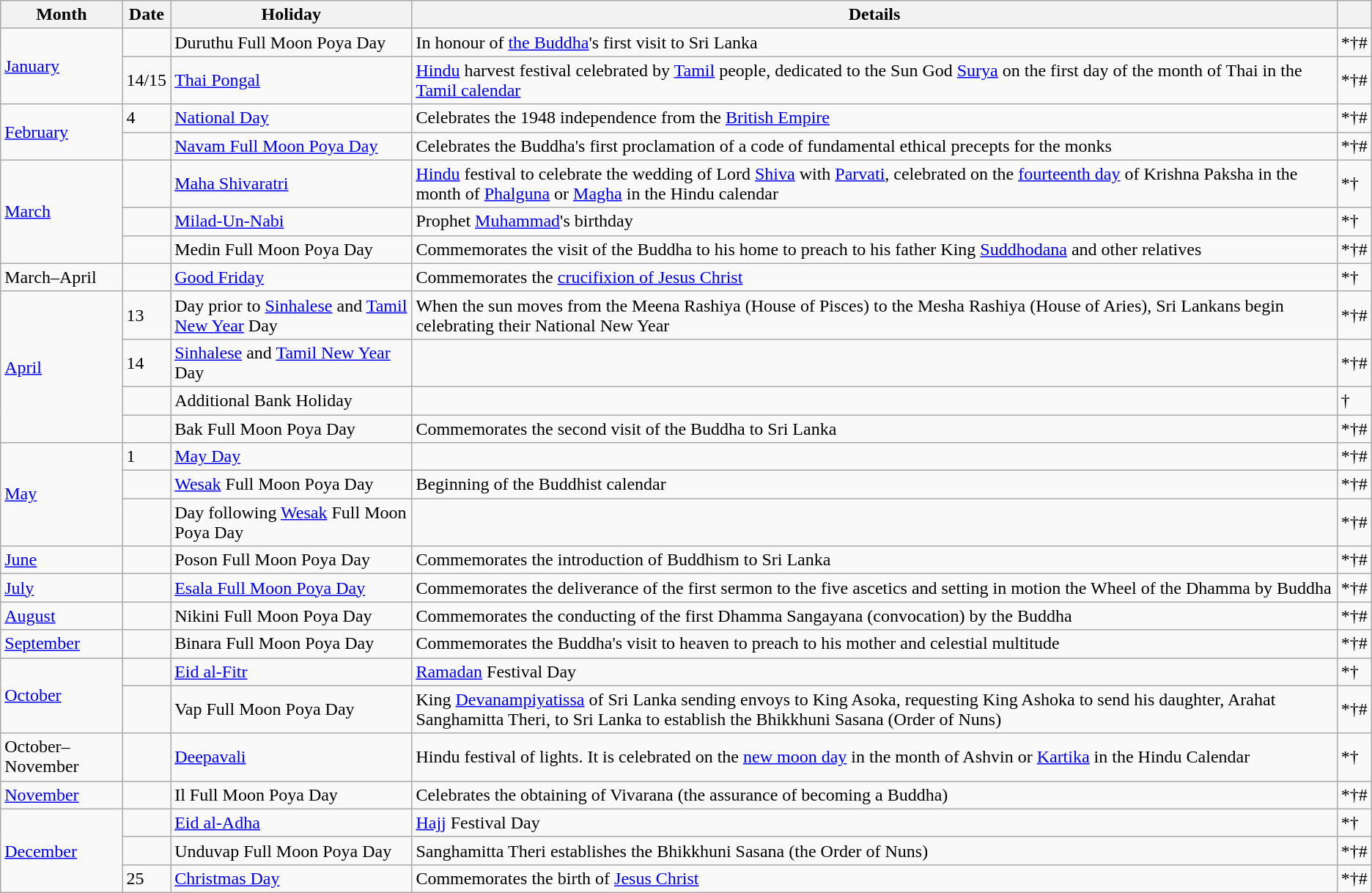<table class="wikitable">
<tr>
<th>Month</th>
<th>Date</th>
<th>Holiday</th>
<th>Details</th>
<th></th>
</tr>
<tr>
<td rowspan="2"><a href='#'>January</a></td>
<td></td>
<td>Duruthu Full Moon Poya Day</td>
<td>In honour of <a href='#'>the Buddha</a>'s first visit to Sri Lanka</td>
<td>*†#</td>
</tr>
<tr>
<td>14/15</td>
<td><a href='#'>Thai Pongal</a></td>
<td><a href='#'>Hindu</a> harvest festival celebrated by <a href='#'>Tamil</a> people, dedicated to the Sun God <a href='#'>Surya</a> on the first day of the month of Thai in the <a href='#'>Tamil calendar</a></td>
<td>*†#</td>
</tr>
<tr>
<td rowspan="2"><a href='#'>February</a></td>
<td>4</td>
<td><a href='#'>National Day</a></td>
<td>Celebrates the 1948 independence from the <a href='#'>British Empire</a></td>
<td>*†#</td>
</tr>
<tr>
<td></td>
<td><a href='#'>Navam Full Moon Poya Day</a></td>
<td>Celebrates the Buddha's first proclamation of a code of fundamental ethical precepts for the monks</td>
<td>*†#</td>
</tr>
<tr>
<td rowspan="3"><a href='#'>March</a></td>
<td></td>
<td><a href='#'>Maha Shivaratri</a></td>
<td><a href='#'>Hindu</a> festival to celebrate the wedding of Lord <a href='#'>Shiva</a> with <a href='#'>Parvati</a>, celebrated on the <a href='#'>fourteenth day</a> of Krishna Paksha in the month of <a href='#'>Phalguna</a> or <a href='#'>Magha</a> in the Hindu calendar</td>
<td>*†</td>
</tr>
<tr>
<td></td>
<td><a href='#'>Milad-Un-Nabi</a></td>
<td>Prophet <a href='#'>Muhammad</a>'s birthday</td>
<td>*†</td>
</tr>
<tr>
<td></td>
<td>Medin Full Moon Poya Day</td>
<td>Commemorates the visit of the Buddha to his home to preach to his father King <a href='#'>Suddhodana</a> and other relatives</td>
<td>*†#</td>
</tr>
<tr>
<td>March–April</td>
<td></td>
<td><a href='#'>Good Friday</a></td>
<td>Commemorates the <a href='#'>crucifixion of Jesus Christ</a></td>
<td>*†</td>
</tr>
<tr>
<td rowspan="4"><a href='#'>April</a></td>
<td>13</td>
<td>Day prior to <a href='#'>Sinhalese</a> and <a href='#'>Tamil New Year</a> Day</td>
<td>When the sun moves from the Meena Rashiya (House of Pisces) to the Mesha Rashiya (House of Aries), Sri Lankans begin celebrating their National New Year</td>
<td>*†#</td>
</tr>
<tr>
<td>14</td>
<td><a href='#'>Sinhalese</a> and <a href='#'>Tamil New Year</a> Day</td>
<td></td>
<td>*†#</td>
</tr>
<tr>
<td></td>
<td>Additional Bank Holiday</td>
<td></td>
<td>†</td>
</tr>
<tr>
<td></td>
<td>Bak Full Moon Poya Day</td>
<td>Commemorates the second visit of the Buddha to Sri Lanka</td>
<td>*†#</td>
</tr>
<tr>
<td rowspan="3"><a href='#'>May</a></td>
<td>1</td>
<td><a href='#'>May Day</a></td>
<td></td>
<td>*†#</td>
</tr>
<tr>
<td></td>
<td><a href='#'>Wesak</a> Full Moon Poya Day</td>
<td>Beginning of the Buddhist calendar</td>
<td>*†#</td>
</tr>
<tr>
<td></td>
<td>Day following <a href='#'>Wesak</a> Full Moon Poya Day</td>
<td></td>
<td>*†#</td>
</tr>
<tr>
<td><a href='#'>June</a></td>
<td></td>
<td>Poson Full Moon Poya Day</td>
<td>Commemorates the introduction of Buddhism to Sri Lanka</td>
<td>*†#</td>
</tr>
<tr>
<td><a href='#'>July</a></td>
<td></td>
<td><a href='#'>Esala Full Moon Poya Day</a></td>
<td>Commemorates the deliverance of the first sermon to the five ascetics and setting in motion the Wheel of the Dhamma by Buddha</td>
<td>*†#</td>
</tr>
<tr>
<td><a href='#'>August</a></td>
<td></td>
<td>Nikini Full Moon Poya Day</td>
<td>Commemorates the conducting of the first Dhamma Sangayana (convocation) by the Buddha</td>
<td>*†#</td>
</tr>
<tr>
<td><a href='#'>September</a></td>
<td></td>
<td>Binara Full Moon Poya Day</td>
<td>Commemorates the Buddha's visit to heaven to preach to his mother and celestial multitude</td>
<td>*†#</td>
</tr>
<tr>
<td rowspan="2"><a href='#'>October</a></td>
<td></td>
<td><a href='#'>Eid al-Fitr</a></td>
<td><a href='#'>Ramadan</a> Festival Day</td>
<td>*†</td>
</tr>
<tr>
<td></td>
<td>Vap Full Moon Poya Day</td>
<td>King <a href='#'>Devanampiyatissa</a> of Sri Lanka sending envoys to King Asoka, requesting King Ashoka to send his daughter, Arahat Sanghamitta Theri, to Sri Lanka to establish the Bhikkhuni Sasana (Order of Nuns)</td>
<td>*†#</td>
</tr>
<tr>
<td>October–November</td>
<td></td>
<td><a href='#'>Deepavali</a></td>
<td>Hindu festival of lights. It is celebrated on the <a href='#'>new moon day</a> in the month of Ashvin or <a href='#'>Kartika</a> in the Hindu Calendar</td>
<td>*†</td>
</tr>
<tr>
<td><a href='#'>November</a></td>
<td></td>
<td>Il Full Moon Poya Day</td>
<td>Celebrates the obtaining of Vivarana (the assurance of becoming a Buddha)</td>
<td>*†#</td>
</tr>
<tr>
<td rowspan="3"><a href='#'>December</a></td>
<td></td>
<td><a href='#'>Eid al-Adha</a></td>
<td><a href='#'>Hajj</a> Festival Day</td>
<td>*†</td>
</tr>
<tr>
<td></td>
<td>Unduvap Full Moon Poya Day</td>
<td>Sanghamitta Theri establishes the Bhikkhuni Sasana (the Order of Nuns)</td>
<td>*†#</td>
</tr>
<tr>
<td>25</td>
<td><a href='#'>Christmas Day</a></td>
<td>Commemorates the birth of <a href='#'>Jesus Christ</a></td>
<td>*†#</td>
</tr>
</table>
